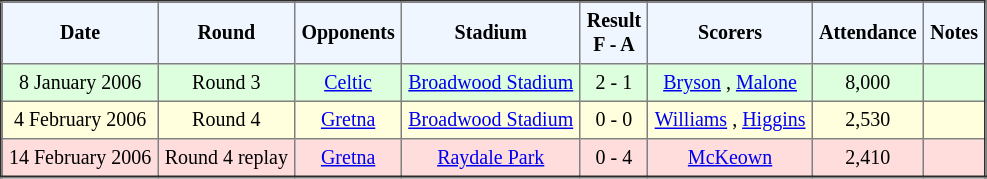<table border="2" cellpadding="4" style="border-collapse:collapse; text-align:center; font-size:smaller;">
<tr style="background:#f0f6ff;">
<th><strong>Date</strong></th>
<th><strong>Round</strong></th>
<th><strong>Opponents</strong></th>
<th><strong>Stadium</strong></th>
<th><strong>Result<br>F - A</strong></th>
<th><strong>Scorers</strong></th>
<th><strong>Attendance</strong></th>
<th><strong>Notes</strong></th>
</tr>
<tr bgcolor="ddffdd">
<td>8 January 2006</td>
<td>Round 3</td>
<td><a href='#'>Celtic</a></td>
<td><a href='#'>Broadwood Stadium</a></td>
<td>2 - 1</td>
<td><a href='#'>Bryson</a> , <a href='#'>Malone</a> </td>
<td>8,000</td>
<td></td>
</tr>
<tr bgcolor="ffffdd">
<td>4 February 2006</td>
<td>Round 4</td>
<td><a href='#'>Gretna</a></td>
<td><a href='#'>Broadwood Stadium</a></td>
<td>0 - 0</td>
<td><a href='#'>Williams</a> , <a href='#'>Higgins</a> </td>
<td>2,530</td>
<td></td>
</tr>
<tr bgcolor="ffdddd">
<td>14 February 2006</td>
<td>Round 4 replay</td>
<td><a href='#'>Gretna</a></td>
<td><a href='#'>Raydale Park</a></td>
<td>0 - 4</td>
<td><a href='#'>McKeown</a> </td>
<td>2,410</td>
<td></td>
</tr>
</table>
